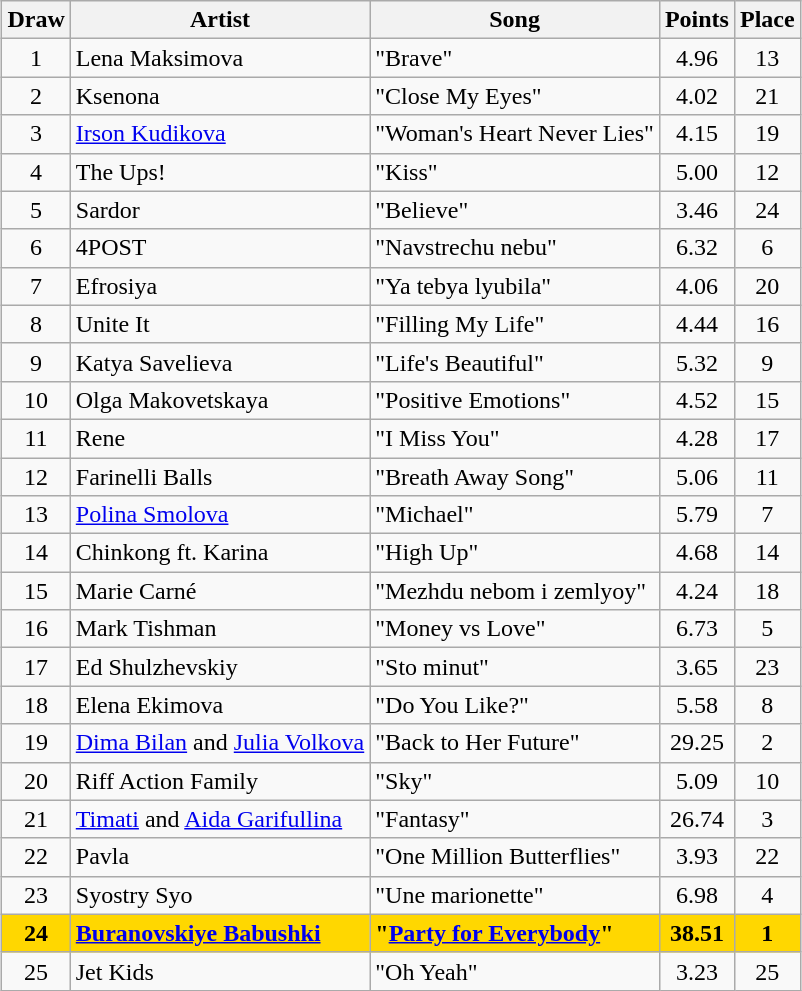<table class="sortable wikitable" style="margin: 1em auto 1em auto; text-align:center;">
<tr>
<th>Draw</th>
<th>Artist</th>
<th>Song</th>
<th>Points</th>
<th>Place</th>
</tr>
<tr>
<td>1</td>
<td align="left">Lena Maksimova</td>
<td align="left">"Brave"</td>
<td>4.96</td>
<td>13</td>
</tr>
<tr>
<td>2</td>
<td align="left">Ksenona</td>
<td align="left">"Close My Eyes"</td>
<td>4.02</td>
<td>21</td>
</tr>
<tr>
<td>3</td>
<td align="left"><a href='#'>Irson Kudikova</a></td>
<td align="left">"Woman's Heart Never Lies"</td>
<td>4.15</td>
<td>19</td>
</tr>
<tr>
<td>4</td>
<td align="left">The Ups!</td>
<td align="left">"Kiss"</td>
<td>5.00</td>
<td>12</td>
</tr>
<tr>
<td>5</td>
<td align="left">Sardor</td>
<td align="left">"Believe"</td>
<td>3.46</td>
<td>24</td>
</tr>
<tr>
<td>6</td>
<td align="left">4POST</td>
<td align="left">"Navstrechu nebu"</td>
<td>6.32</td>
<td>6</td>
</tr>
<tr>
<td>7</td>
<td align="left">Efrosiya</td>
<td align="left">"Ya tebya lyubila"</td>
<td>4.06</td>
<td>20</td>
</tr>
<tr>
<td>8</td>
<td align="left">Unite It</td>
<td align="left">"Filling My Life"</td>
<td>4.44</td>
<td>16</td>
</tr>
<tr>
<td>9</td>
<td align="left">Katya Savelieva</td>
<td align="left">"Life's Beautiful"</td>
<td>5.32</td>
<td>9</td>
</tr>
<tr>
<td>10</td>
<td align="left">Olga Makovetskaya</td>
<td align="left">"Positive Emotions"</td>
<td>4.52</td>
<td>15</td>
</tr>
<tr>
<td>11</td>
<td align="left">Rene</td>
<td align="left">"I Miss You"</td>
<td>4.28</td>
<td>17</td>
</tr>
<tr>
<td>12</td>
<td align="left">Farinelli Balls</td>
<td align="left">"Breath Away Song"</td>
<td>5.06</td>
<td>11</td>
</tr>
<tr>
<td>13</td>
<td align="left"><a href='#'>Polina Smolova</a></td>
<td align="left">"Michael"</td>
<td>5.79</td>
<td>7</td>
</tr>
<tr>
<td>14</td>
<td align="left">Chinkong ft. Karina</td>
<td align="left">"High Up"</td>
<td>4.68</td>
<td>14</td>
</tr>
<tr>
<td>15</td>
<td align="left">Marie Carné</td>
<td align="left">"Mezhdu nebom i zemlyoy"</td>
<td>4.24</td>
<td>18</td>
</tr>
<tr>
<td>16</td>
<td align="left">Mark Tishman</td>
<td align="left">"Money vs Love"</td>
<td>6.73</td>
<td>5</td>
</tr>
<tr>
<td>17</td>
<td align="left">Ed Shulzhevskiy</td>
<td align="left">"Sto minut"</td>
<td>3.65</td>
<td>23</td>
</tr>
<tr>
<td>18</td>
<td align="left">Elena Ekimova</td>
<td align="left">"Do You Like?"</td>
<td>5.58</td>
<td>8</td>
</tr>
<tr>
<td>19</td>
<td align="left"><a href='#'>Dima Bilan</a> and <a href='#'>Julia Volkova</a></td>
<td align="left">"Back to Her Future"</td>
<td>29.25</td>
<td>2</td>
</tr>
<tr>
<td>20</td>
<td align="left">Riff Action Family</td>
<td align="left">"Sky"</td>
<td>5.09</td>
<td>10</td>
</tr>
<tr>
<td>21</td>
<td align="left"><a href='#'>Timati</a> and <a href='#'>Aida Garifullina</a></td>
<td align="left">"Fantasy"</td>
<td>26.74</td>
<td>3</td>
</tr>
<tr>
<td>22</td>
<td align="left">Pavla</td>
<td align="left">"One Million Butterflies"</td>
<td>3.93</td>
<td>22</td>
</tr>
<tr>
<td>23</td>
<td align="left">Syostry Syo</td>
<td align="left">"Une marionette"</td>
<td>6.98</td>
<td>4</td>
</tr>
<tr style="font-weight:bold; background:gold;">
<td>24</td>
<td align="left"><a href='#'>Buranovskiye Babushki</a></td>
<td align="left">"<a href='#'>Party for Everybody</a>"</td>
<td>38.51</td>
<td>1</td>
</tr>
<tr>
<td>25</td>
<td align="left">Jet Kids</td>
<td align="left">"Oh Yeah"</td>
<td>3.23</td>
<td>25</td>
</tr>
</table>
